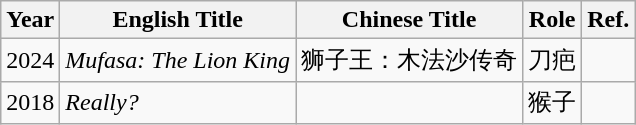<table class="wikitable">
<tr>
<th>Year</th>
<th>English Title</th>
<th>Chinese Title</th>
<th>Role</th>
<th>Ref.</th>
</tr>
<tr>
<td>2024</td>
<td><em>Mufasa: The Lion King</em></td>
<td>狮子王：木法沙传奇</td>
<td>刀疤</td>
<td></td>
</tr>
<tr>
<td>2018</td>
<td><em>Really?</em></td>
<td></td>
<td>猴子</td>
<td></td>
</tr>
</table>
